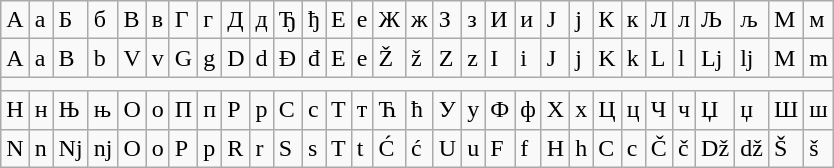<table class="wikitable">
<tr>
<td>А</td>
<td>а</td>
<td>Б</td>
<td>б</td>
<td>В</td>
<td>в</td>
<td>Г</td>
<td>г</td>
<td>Д</td>
<td>д</td>
<td>Ђ</td>
<td>ђ</td>
<td>Е</td>
<td>е</td>
<td>Ж</td>
<td>ж</td>
<td>З</td>
<td>з</td>
<td>И</td>
<td>и</td>
<td>Ј</td>
<td>ј</td>
<td>К</td>
<td>к</td>
<td>Л</td>
<td>л</td>
<td>Љ</td>
<td>љ</td>
<td>М</td>
<td>м</td>
</tr>
<tr>
<td>A</td>
<td>a</td>
<td>B</td>
<td>b</td>
<td>V</td>
<td>v</td>
<td>G</td>
<td>g</td>
<td>D</td>
<td>d</td>
<td>Đ</td>
<td>đ</td>
<td>E</td>
<td>e</td>
<td>Ž</td>
<td>ž</td>
<td>Z</td>
<td>z</td>
<td>I</td>
<td>i</td>
<td>J</td>
<td>j</td>
<td>K</td>
<td>k</td>
<td>L</td>
<td>l</td>
<td>Lj</td>
<td>lj</td>
<td>M</td>
<td>m</td>
</tr>
<tr>
<td colspan="30" style="height: 2px;"></td>
</tr>
<tr>
<td>Н</td>
<td>н</td>
<td>Њ</td>
<td>њ</td>
<td>О</td>
<td>о</td>
<td>П</td>
<td>п</td>
<td>Р</td>
<td>р</td>
<td>С</td>
<td>с</td>
<td>Т</td>
<td>т</td>
<td>Ћ</td>
<td>ћ</td>
<td>У</td>
<td>у</td>
<td>Ф</td>
<td>ф</td>
<td>Х</td>
<td>х</td>
<td>Ц</td>
<td>ц</td>
<td>Ч</td>
<td>ч</td>
<td>Џ</td>
<td>џ</td>
<td>Ш</td>
<td>ш</td>
</tr>
<tr>
<td>N</td>
<td>n</td>
<td>Nj</td>
<td>nj</td>
<td>O</td>
<td>o</td>
<td>P</td>
<td>p</td>
<td>R</td>
<td>r</td>
<td>S</td>
<td>s</td>
<td>T</td>
<td>t</td>
<td>Ć</td>
<td>ć</td>
<td>U</td>
<td>u</td>
<td>F</td>
<td>f</td>
<td>H</td>
<td>h</td>
<td>C</td>
<td>c</td>
<td>Č</td>
<td>č</td>
<td>Dž</td>
<td>dž</td>
<td>Š</td>
<td>š</td>
</tr>
</table>
